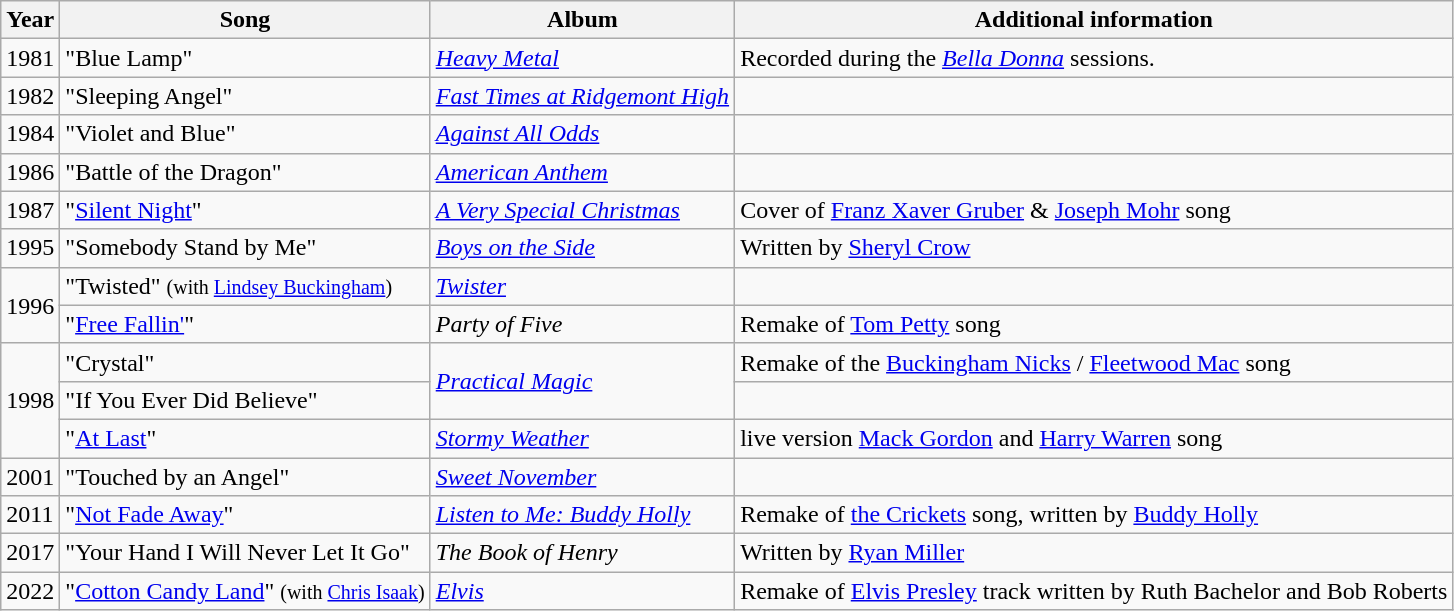<table class="wikitable">
<tr>
<th>Year</th>
<th>Song</th>
<th>Album</th>
<th>Additional information</th>
</tr>
<tr>
<td>1981</td>
<td>"Blue Lamp"</td>
<td><em><a href='#'>Heavy Metal</a></em></td>
<td>Recorded during the <em><a href='#'>Bella Donna</a></em> sessions.</td>
</tr>
<tr>
<td>1982</td>
<td>"Sleeping Angel"</td>
<td><em><a href='#'>Fast Times at Ridgemont High</a></em></td>
<td></td>
</tr>
<tr>
<td>1984</td>
<td>"Violet and Blue"</td>
<td><em><a href='#'>Against All Odds</a></em></td>
<td></td>
</tr>
<tr>
<td>1986</td>
<td>"Battle of the Dragon"</td>
<td><em><a href='#'>American Anthem</a></em></td>
<td></td>
</tr>
<tr>
<td>1987</td>
<td>"<a href='#'>Silent Night</a>"</td>
<td><em><a href='#'>A Very Special Christmas</a></em></td>
<td>Cover of <a href='#'>Franz Xaver Gruber</a> & <a href='#'>Joseph Mohr</a> song</td>
</tr>
<tr>
<td>1995</td>
<td>"Somebody Stand by Me"</td>
<td><em><a href='#'>Boys on the Side</a></em></td>
<td>Written by <a href='#'>Sheryl Crow</a></td>
</tr>
<tr>
<td rowspan="2">1996</td>
<td>"Twisted" <small>(with <a href='#'>Lindsey Buckingham</a>)</small></td>
<td><em><a href='#'>Twister</a></em></td>
<td></td>
</tr>
<tr>
<td>"<a href='#'>Free Fallin'</a>"</td>
<td><em>Party of Five</em></td>
<td>Remake of <a href='#'>Tom Petty</a> song</td>
</tr>
<tr>
<td rowspan="3">1998</td>
<td>"Crystal"</td>
<td rowspan="2"><em><a href='#'>Practical Magic</a></em></td>
<td>Remake of the <a href='#'>Buckingham Nicks</a> / <a href='#'>Fleetwood Mac</a> song</td>
</tr>
<tr>
<td>"If You Ever Did Believe"</td>
<td></td>
</tr>
<tr>
<td>"<a href='#'>At Last</a>"</td>
<td><em><a href='#'>Stormy Weather</a></em></td>
<td>live version <a href='#'>Mack Gordon</a> and <a href='#'>Harry Warren</a> song</td>
</tr>
<tr>
<td>2001</td>
<td>"Touched by an Angel"</td>
<td><em><a href='#'>Sweet November</a></em></td>
<td></td>
</tr>
<tr>
<td>2011</td>
<td>"<a href='#'>Not Fade Away</a>"</td>
<td><em><a href='#'>Listen to Me: Buddy Holly</a></em></td>
<td>Remake of <a href='#'>the Crickets</a> song, written by <a href='#'>Buddy Holly</a></td>
</tr>
<tr>
<td>2017</td>
<td>"Your Hand I Will Never Let It Go"</td>
<td><em>The Book of Henry</em></td>
<td>Written by <a href='#'>Ryan Miller</a></td>
</tr>
<tr>
<td>2022</td>
<td>"<a href='#'>Cotton Candy Land</a>" <small>(with <a href='#'>Chris Isaak</a>)</small></td>
<td><em><a href='#'>Elvis</a></em></td>
<td>Remake of <a href='#'>Elvis Presley</a> track written by Ruth Bachelor and Bob Roberts</td>
</tr>
</table>
